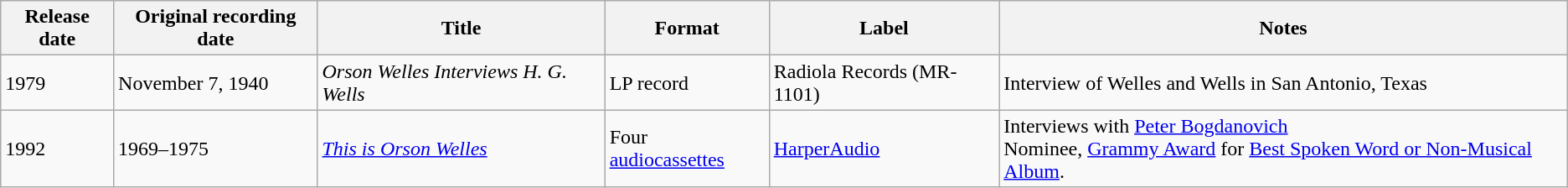<table class="wikitable sortable">
<tr>
<th>Release date</th>
<th class="unsortable">Original recording date</th>
<th>Title</th>
<th class="unsortable">Format</th>
<th>Label</th>
<th class="unsortable">Notes</th>
</tr>
<tr align="center">
<td align="left">1979</td>
<td align="left">November 7, 1940</td>
<td align="left"><em>Orson Welles Interviews H. G. Wells</em></td>
<td align="left">LP record</td>
<td align="left">Radiola Records (MR-1101)</td>
<td align="left">Interview of Welles and Wells in San Antonio, Texas</td>
</tr>
<tr align="center">
<td align="left">1992</td>
<td align="left">1969–1975</td>
<td align="left"><em><a href='#'>This is Orson Welles</a></em></td>
<td align="left">Four <a href='#'>audiocassettes</a></td>
<td align="left"><a href='#'>HarperAudio</a></td>
<td align="left">Interviews with <a href='#'>Peter Bogdanovich</a><br>Nominee, <a href='#'>Grammy Award</a> for <a href='#'>Best Spoken Word or Non-Musical Album</a>.</td>
</tr>
</table>
